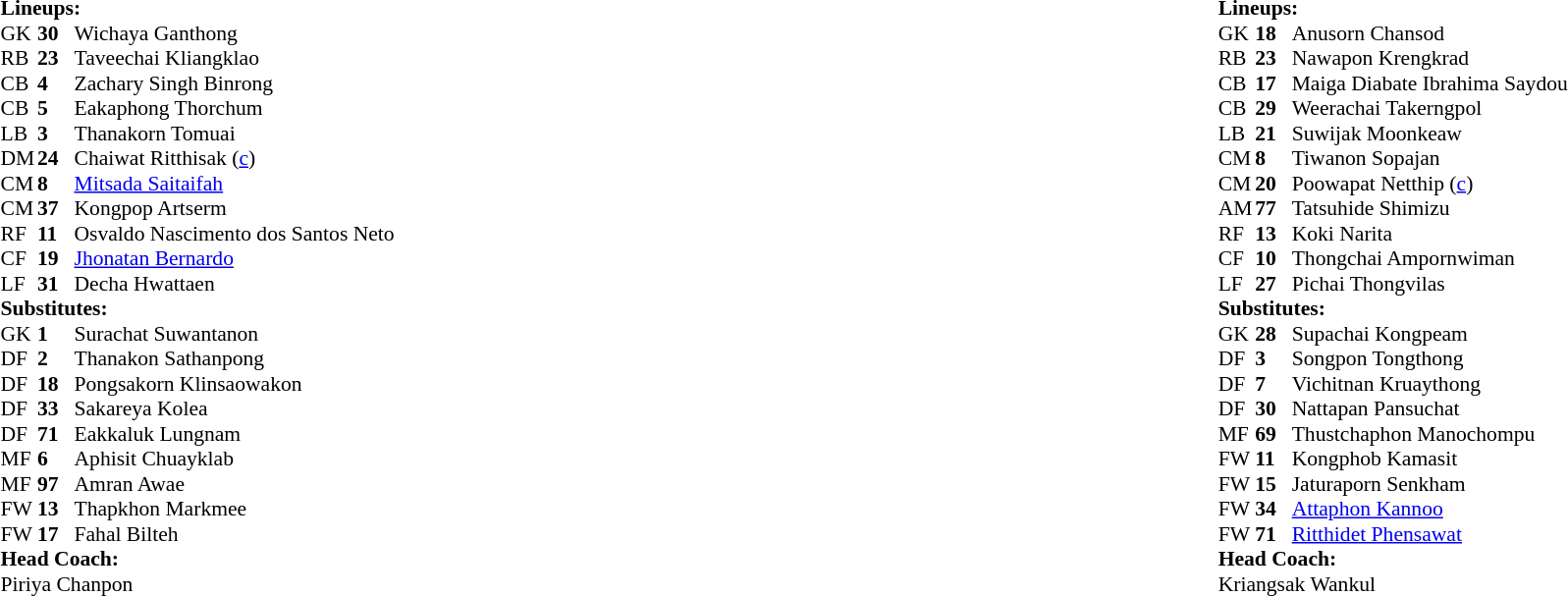<table style="width:100%">
<tr>
<td style="vertical-align:top; width:50%"><br><table style="font-size: 90%" cellspacing="0" cellpadding="0">
<tr>
<th width=25></th>
<th width=25></th>
</tr>
<tr>
<td colspan=3><strong>Lineups:</strong></td>
</tr>
<tr>
<td>GK</td>
<td><strong>30</strong></td>
<td> Wichaya Ganthong</td>
</tr>
<tr>
<td>RB</td>
<td><strong>23</strong></td>
<td> Taveechai Kliangklao</td>
<td></td>
<td></td>
</tr>
<tr>
<td>CB</td>
<td><strong>4</strong></td>
<td> Zachary Singh Binrong</td>
<td></td>
<td></td>
</tr>
<tr>
<td>CB</td>
<td><strong>5</strong></td>
<td> Eakaphong Thorchum</td>
</tr>
<tr>
<td>LB</td>
<td><strong>3</strong></td>
<td> Thanakorn Tomuai</td>
<td></td>
<td></td>
<td></td>
</tr>
<tr>
<td>DM</td>
<td><strong>24</strong></td>
<td> Chaiwat Ritthisak (<a href='#'>c</a>)</td>
<td></td>
<td></td>
<td></td>
</tr>
<tr>
<td>CM</td>
<td><strong>8</strong></td>
<td> <a href='#'>Mitsada Saitaifah</a></td>
</tr>
<tr>
<td>CM</td>
<td><strong>37</strong></td>
<td> Kongpop Artserm</td>
<td></td>
<td></td>
<td></td>
</tr>
<tr>
<td>RF</td>
<td><strong>11</strong></td>
<td> Osvaldo Nascimento dos Santos Neto</td>
<td></td>
<td></td>
<td></td>
</tr>
<tr>
<td>CF</td>
<td><strong>19</strong></td>
<td> <a href='#'>Jhonatan Bernardo</a></td>
<td></td>
<td></td>
</tr>
<tr>
<td>LF</td>
<td><strong>31</strong></td>
<td> Decha Hwattaen</td>
<td></td>
<td></td>
<td></td>
</tr>
<tr>
<td colspan=3><strong>Substitutes:</strong></td>
</tr>
<tr>
<td>GK</td>
<td><strong>1</strong></td>
<td> Surachat Suwantanon</td>
</tr>
<tr>
<td>DF</td>
<td><strong>2</strong></td>
<td> Thanakon Sathanpong</td>
</tr>
<tr>
<td>DF</td>
<td><strong>18</strong></td>
<td> Pongsakorn Klinsaowakon</td>
<td></td>
<td></td>
<td></td>
</tr>
<tr>
<td>DF</td>
<td><strong>33</strong></td>
<td> Sakareya Kolea</td>
</tr>
<tr>
<td>DF</td>
<td><strong>71</strong></td>
<td> Eakkaluk Lungnam</td>
</tr>
<tr>
<td>MF</td>
<td><strong>6</strong></td>
<td> Aphisit Chuayklab</td>
<td></td>
<td></td>
<td></td>
</tr>
<tr>
<td>MF</td>
<td><strong>97</strong></td>
<td> Amran Awae</td>
<td></td>
<td></td>
<td></td>
</tr>
<tr>
<td>FW</td>
<td><strong>13</strong></td>
<td> Thapkhon Markmee</td>
<td></td>
<td></td>
<td></td>
</tr>
<tr>
<td>FW</td>
<td><strong>17</strong></td>
<td> Fahal Bilteh</td>
<td></td>
<td></td>
<td></td>
</tr>
<tr>
<td colspan=3><strong>Head Coach:</strong></td>
</tr>
<tr>
<td colspan=4> Piriya Chanpon</td>
</tr>
</table>
</td>
<td style="vertical-align:top"></td>
<td style="vertical-align:top; width:50%"><br><table cellspacing="0" cellpadding="0" style="font-size:90%; margin:auto">
<tr>
<th width=25></th>
<th width=25></th>
</tr>
<tr>
<td colspan=3><strong>Lineups:</strong></td>
</tr>
<tr>
<td>GK</td>
<td><strong>18</strong></td>
<td> Anusorn Chansod</td>
</tr>
<tr>
<td>RB</td>
<td><strong>23</strong></td>
<td> Nawapon Krengkrad</td>
<td></td>
</tr>
<tr>
<td>CB</td>
<td><strong>17</strong></td>
<td> Maiga Diabate Ibrahima Saydou</td>
<td></td>
</tr>
<tr>
<td>CB</td>
<td><strong>29</strong></td>
<td> Weerachai Takerngpol</td>
<td></td>
<td></td>
</tr>
<tr>
<td>LB</td>
<td><strong>21</strong></td>
<td> Suwijak Moonkeaw</td>
</tr>
<tr>
<td>CM</td>
<td><strong>8</strong></td>
<td> Tiwanon Sopajan</td>
<td></td>
<td></td>
</tr>
<tr>
<td>CM</td>
<td><strong>20</strong></td>
<td> Poowapat Netthip (<a href='#'>c</a>)</td>
<td></td>
<td></td>
</tr>
<tr>
<td>AM</td>
<td><strong>77</strong></td>
<td> Tatsuhide Shimizu</td>
</tr>
<tr>
<td>RF</td>
<td><strong>13</strong></td>
<td> Koki Narita</td>
<td></td>
<td></td>
</tr>
<tr>
<td>CF</td>
<td><strong>10</strong></td>
<td> Thongchai Ampornwiman</td>
<td></td>
<td></td>
</tr>
<tr>
<td>LF</td>
<td><strong>27</strong></td>
<td> Pichai Thongvilas</td>
<td></td>
<td></td>
</tr>
<tr>
<td colspan=3><strong>Substitutes:</strong></td>
</tr>
<tr>
<td>GK</td>
<td><strong>28</strong></td>
<td> Supachai Kongpeam</td>
</tr>
<tr>
<td>DF</td>
<td><strong>3</strong></td>
<td> Songpon Tongthong</td>
</tr>
<tr>
<td>DF</td>
<td><strong>7</strong></td>
<td> Vichitnan Kruaythong</td>
<td></td>
<td></td>
</tr>
<tr>
<td>DF</td>
<td><strong>30</strong></td>
<td> Nattapan Pansuchat</td>
</tr>
<tr>
<td>MF</td>
<td><strong>69</strong></td>
<td> Thustchaphon Manochompu</td>
<td></td>
<td></td>
</tr>
<tr>
<td>FW</td>
<td><strong>11</strong></td>
<td> Kongphob Kamasit</td>
<td></td>
<td></td>
</tr>
<tr>
<td>FW</td>
<td><strong>15</strong></td>
<td> Jaturaporn Senkham</td>
<td></td>
<td></td>
</tr>
<tr>
<td>FW</td>
<td><strong>34</strong></td>
<td> <a href='#'>Attaphon Kannoo</a></td>
<td></td>
<td></td>
</tr>
<tr>
<td>FW</td>
<td><strong>71</strong></td>
<td> <a href='#'>Ritthidet Phensawat</a></td>
<td></td>
<td></td>
</tr>
<tr>
<td colspan=3><strong>Head Coach:</strong></td>
</tr>
<tr>
<td colspan=4> Kriangsak Wankul</td>
</tr>
</table>
</td>
</tr>
</table>
